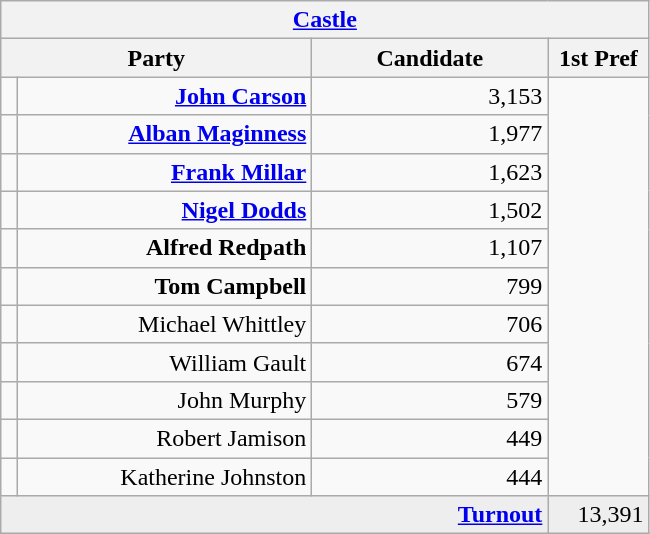<table class="wikitable">
<tr>
<th colspan="4" align="center"><a href='#'>Castle</a></th>
</tr>
<tr>
<th colspan="2" align="center" width=200>Party</th>
<th width=150>Candidate</th>
<th width=60>1st Pref</th>
</tr>
<tr>
<td></td>
<td align="right"><strong><a href='#'>John Carson</a></strong></td>
<td align="right">3,153</td>
</tr>
<tr>
<td></td>
<td align="right"><strong><a href='#'>Alban Maginness</a></strong></td>
<td align="right">1,977</td>
</tr>
<tr>
<td></td>
<td align="right"><strong><a href='#'>Frank Millar</a></strong></td>
<td align="right">1,623</td>
</tr>
<tr>
<td></td>
<td align="right"><strong><a href='#'>Nigel Dodds</a></strong></td>
<td align="right">1,502</td>
</tr>
<tr>
<td></td>
<td align="right"><strong>Alfred Redpath</strong></td>
<td align="right">1,107</td>
</tr>
<tr>
<td></td>
<td align="right"><strong>Tom Campbell</strong></td>
<td align="right">799</td>
</tr>
<tr>
<td></td>
<td align="right">Michael Whittley</td>
<td align="right">706</td>
</tr>
<tr>
<td></td>
<td align="right">William Gault</td>
<td align="right">674</td>
</tr>
<tr>
<td></td>
<td align="right">John Murphy</td>
<td align="right">579</td>
</tr>
<tr>
<td></td>
<td align="right">Robert Jamison</td>
<td align="right">449</td>
</tr>
<tr>
<td></td>
<td align="right">Katherine Johnston</td>
<td align="right">444</td>
</tr>
<tr bgcolor="EEEEEE">
<td colspan=3 align="right"><strong><a href='#'>Turnout</a></strong></td>
<td align="right">13,391</td>
</tr>
</table>
